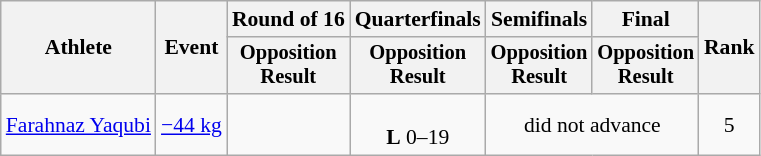<table class="wikitable" style="font-size:90%;">
<tr>
<th rowspan=2>Athlete</th>
<th rowspan=2>Event</th>
<th>Round of 16</th>
<th>Quarterfinals</th>
<th>Semifinals</th>
<th>Final</th>
<th rowspan=2>Rank</th>
</tr>
<tr style="font-size:95%">
<th>Opposition<br>Result</th>
<th>Opposition<br>Result</th>
<th>Opposition<br>Result</th>
<th>Opposition<br>Result</th>
</tr>
<tr align=center>
<td align=left><a href='#'>Farahnaz Yaqubi</a></td>
<td align=left><a href='#'>−44 kg</a></td>
<td></td>
<td><br><strong>L</strong> 0–19</td>
<td colspan=2>did not advance</td>
<td>5</td>
</tr>
</table>
